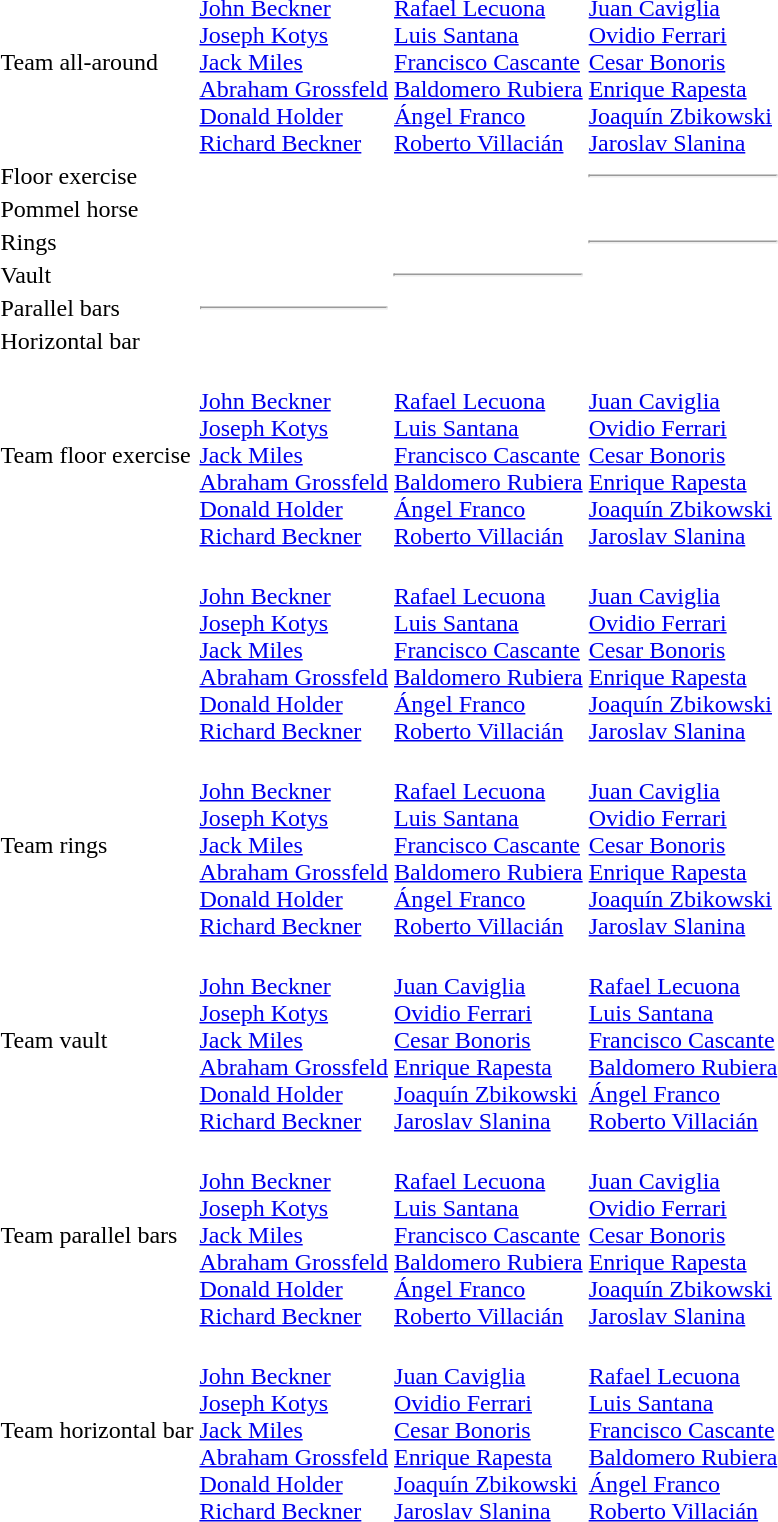<table>
<tr>
<td><br></td>
<td></td>
<td></td>
<td></td>
</tr>
<tr>
<td>Team all-around<br></td>
<td><br><a href='#'>John Beckner</a><br><a href='#'>Joseph Kotys</a><br><a href='#'>Jack Miles</a><br><a href='#'>Abraham Grossfeld</a><br><a href='#'>Donald Holder</a><br><a href='#'>Richard Beckner</a></td>
<td><br><a href='#'>Rafael Lecuona</a><br><a href='#'>Luis Santana</a><br><a href='#'>Francisco Cascante</a><br><a href='#'>Baldomero Rubiera</a><br><a href='#'>Ángel Franco</a><br><a href='#'>Roberto Villacián</a></td>
<td><br><a href='#'>Juan Caviglia</a><br><a href='#'>Ovidio Ferrari</a><br><a href='#'>Cesar Bonoris</a><br><a href='#'>Enrique Rapesta</a><br><a href='#'>Joaquín Zbikowski</a><br><a href='#'>Jaroslav Slanina</a></td>
</tr>
<tr>
<td>Floor exercise<br></td>
<td></td>
<td></td>
<td><hr></td>
</tr>
<tr>
<td>Pommel horse<br></td>
<td></td>
<td></td>
<td></td>
</tr>
<tr>
<td>Rings<br></td>
<td></td>
<td></td>
<td><hr></td>
</tr>
<tr>
<td>Vault<br></td>
<td></td>
<td><hr></td>
<td></td>
</tr>
<tr>
<td>Parallel bars<br></td>
<td><hr></td>
<td></td>
<td></td>
</tr>
<tr>
<td>Horizontal bar<br></td>
<td></td>
<td></td>
<td></td>
</tr>
<tr>
<td>Team floor exercise<br></td>
<td><br><a href='#'>John Beckner</a><br><a href='#'>Joseph Kotys</a><br><a href='#'>Jack Miles</a><br><a href='#'>Abraham Grossfeld</a><br><a href='#'>Donald Holder</a><br><a href='#'>Richard Beckner</a></td>
<td><br><a href='#'>Rafael Lecuona</a><br><a href='#'>Luis Santana</a><br><a href='#'>Francisco Cascante</a><br><a href='#'>Baldomero Rubiera</a><br><a href='#'>Ángel Franco</a><br><a href='#'>Roberto Villacián</a></td>
<td><br><a href='#'>Juan Caviglia</a><br><a href='#'>Ovidio Ferrari</a><br><a href='#'>Cesar Bonoris</a><br><a href='#'>Enrique Rapesta</a><br><a href='#'>Joaquín Zbikowski</a><br><a href='#'>Jaroslav Slanina</a></td>
</tr>
<tr>
<td><br></td>
<td><br><a href='#'>John Beckner</a><br><a href='#'>Joseph Kotys</a><br><a href='#'>Jack Miles</a><br><a href='#'>Abraham Grossfeld</a><br><a href='#'>Donald Holder</a><br><a href='#'>Richard Beckner</a></td>
<td><br><a href='#'>Rafael Lecuona</a><br><a href='#'>Luis Santana</a><br><a href='#'>Francisco Cascante</a><br><a href='#'>Baldomero Rubiera</a><br><a href='#'>Ángel Franco</a><br><a href='#'>Roberto Villacián</a></td>
<td><br><a href='#'>Juan Caviglia</a><br><a href='#'>Ovidio Ferrari</a><br><a href='#'>Cesar Bonoris</a><br><a href='#'>Enrique Rapesta</a><br><a href='#'>Joaquín Zbikowski</a><br><a href='#'>Jaroslav Slanina</a></td>
</tr>
<tr>
<td>Team rings<br></td>
<td><br><a href='#'>John Beckner</a><br><a href='#'>Joseph Kotys</a><br><a href='#'>Jack Miles</a><br><a href='#'>Abraham Grossfeld</a><br><a href='#'>Donald Holder</a><br><a href='#'>Richard Beckner</a></td>
<td><br><a href='#'>Rafael Lecuona</a><br><a href='#'>Luis Santana</a><br><a href='#'>Francisco Cascante</a><br><a href='#'>Baldomero Rubiera</a><br><a href='#'>Ángel Franco</a><br><a href='#'>Roberto Villacián</a></td>
<td><br><a href='#'>Juan Caviglia</a><br><a href='#'>Ovidio Ferrari</a><br><a href='#'>Cesar Bonoris</a><br><a href='#'>Enrique Rapesta</a><br><a href='#'>Joaquín Zbikowski</a><br><a href='#'>Jaroslav Slanina</a></td>
</tr>
<tr>
<td>Team vault<br></td>
<td><br><a href='#'>John Beckner</a><br><a href='#'>Joseph Kotys</a><br><a href='#'>Jack Miles</a><br><a href='#'>Abraham Grossfeld</a><br><a href='#'>Donald Holder</a><br><a href='#'>Richard Beckner</a></td>
<td><br><a href='#'>Juan Caviglia</a><br><a href='#'>Ovidio Ferrari</a><br><a href='#'>Cesar Bonoris</a><br><a href='#'>Enrique Rapesta</a><br><a href='#'>Joaquín Zbikowski</a><br><a href='#'>Jaroslav Slanina</a></td>
<td><br><a href='#'>Rafael Lecuona</a><br><a href='#'>Luis Santana</a><br><a href='#'>Francisco Cascante</a><br><a href='#'>Baldomero Rubiera</a><br><a href='#'>Ángel Franco</a><br><a href='#'>Roberto Villacián</a></td>
</tr>
<tr>
<td>Team parallel bars<br></td>
<td><br><a href='#'>John Beckner</a><br><a href='#'>Joseph Kotys</a><br><a href='#'>Jack Miles</a><br><a href='#'>Abraham Grossfeld</a><br><a href='#'>Donald Holder</a><br><a href='#'>Richard Beckner</a></td>
<td><br><a href='#'>Rafael Lecuona</a><br><a href='#'>Luis Santana</a><br><a href='#'>Francisco Cascante</a><br><a href='#'>Baldomero Rubiera</a><br><a href='#'>Ángel Franco</a><br><a href='#'>Roberto Villacián</a></td>
<td><br><a href='#'>Juan Caviglia</a><br><a href='#'>Ovidio Ferrari</a><br><a href='#'>Cesar Bonoris</a><br><a href='#'>Enrique Rapesta</a><br><a href='#'>Joaquín Zbikowski</a><br><a href='#'>Jaroslav Slanina</a></td>
</tr>
<tr>
<td>Team horizontal bar<br></td>
<td><br><a href='#'>John Beckner</a><br><a href='#'>Joseph Kotys</a><br><a href='#'>Jack Miles</a><br><a href='#'>Abraham Grossfeld</a><br><a href='#'>Donald Holder</a><br><a href='#'>Richard Beckner</a></td>
<td><br><a href='#'>Juan Caviglia</a><br><a href='#'>Ovidio Ferrari</a><br><a href='#'>Cesar Bonoris</a><br><a href='#'>Enrique Rapesta</a><br><a href='#'>Joaquín Zbikowski</a><br><a href='#'>Jaroslav Slanina</a></td>
<td><br><a href='#'>Rafael Lecuona</a><br><a href='#'>Luis Santana</a><br><a href='#'>Francisco Cascante</a><br><a href='#'>Baldomero Rubiera</a><br><a href='#'>Ángel Franco</a><br><a href='#'>Roberto Villacián</a></td>
</tr>
</table>
